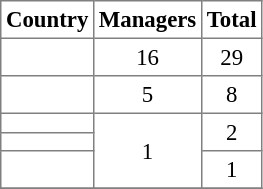<table class="toccolours sortable" border="1" cellpadding="3" style="font-size:95%; border-collapse:collapse;">
<tr>
<th>Country</th>
<th>Managers</th>
<th>Total</th>
</tr>
<tr>
<td></td>
<td align=center>16</td>
<td align=center>29</td>
</tr>
<tr>
<td></td>
<td align=center>5</td>
<td align=center>8</td>
</tr>
<tr>
<td></td>
<td rowspan=3 style="text-align:center;">1</td>
<td rowspan=2 style="text-align:center;">2</td>
</tr>
<tr>
<td></td>
</tr>
<tr>
<td></td>
<td align=center>1</td>
</tr>
<tr>
</tr>
</table>
